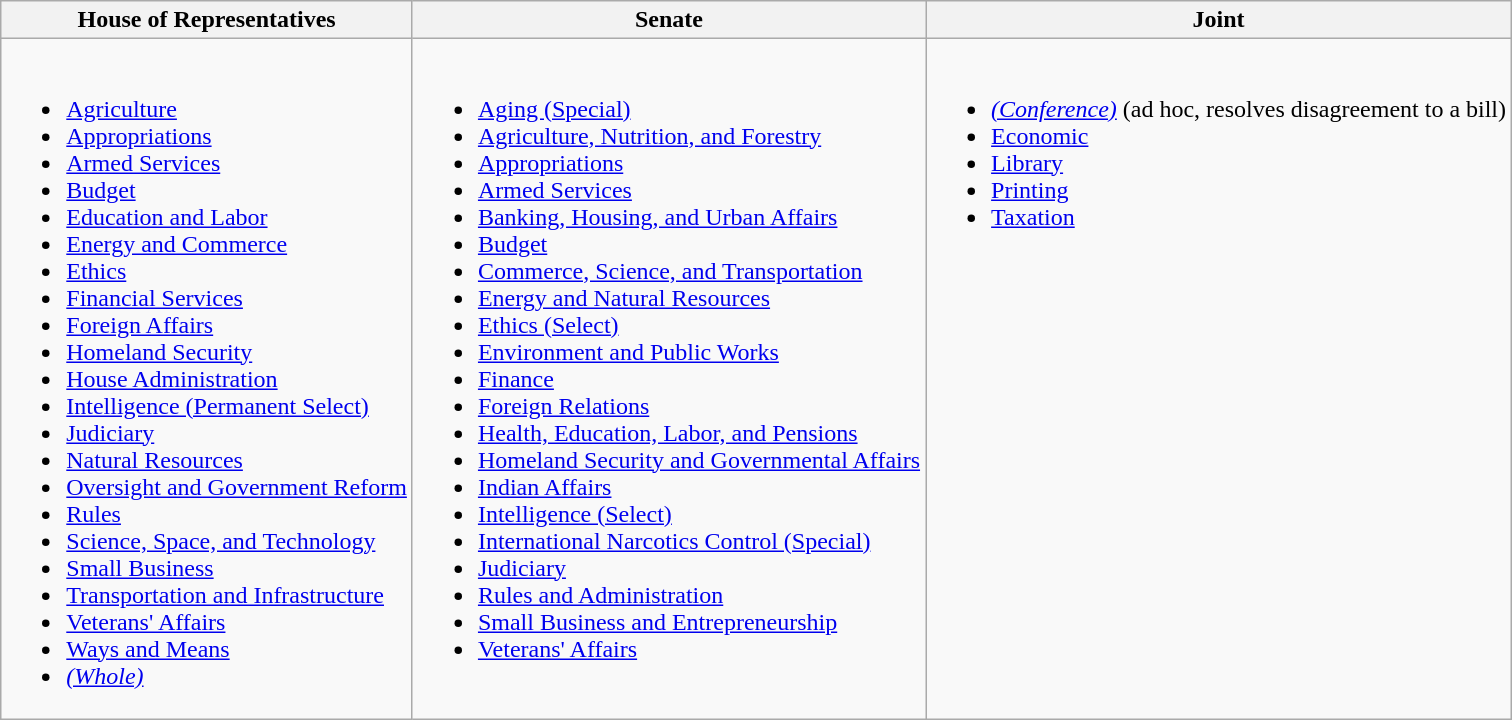<table class=wikitable>
<tr>
<th>House of Representatives</th>
<th>Senate</th>
<th>Joint</th>
</tr>
<tr valign=top>
<td><br><ul><li><a href='#'>Agriculture</a></li><li><a href='#'>Appropriations</a></li><li><a href='#'>Armed Services</a></li><li><a href='#'>Budget</a></li><li><a href='#'>Education and Labor</a></li><li><a href='#'>Energy and Commerce</a></li><li><a href='#'>Ethics</a></li><li><a href='#'>Financial Services</a></li><li><a href='#'>Foreign Affairs</a></li><li><a href='#'>Homeland Security</a></li><li><a href='#'>House Administration</a></li><li><a href='#'>Intelligence (Permanent Select)</a></li><li><a href='#'>Judiciary</a></li><li><a href='#'>Natural Resources</a></li><li><a href='#'>Oversight and Government Reform</a></li><li><a href='#'>Rules</a></li><li><a href='#'>Science, Space, and Technology</a></li><li><a href='#'>Small Business</a></li><li><a href='#'>Transportation and Infrastructure</a></li><li><a href='#'>Veterans' Affairs</a></li><li><a href='#'>Ways and Means</a></li><li><em><a href='#'>(Whole)</a></em></li></ul></td>
<td><br><ul><li><a href='#'>Aging (Special)</a></li><li><a href='#'>Agriculture, Nutrition, and Forestry</a></li><li><a href='#'>Appropriations</a></li><li><a href='#'>Armed Services</a></li><li><a href='#'>Banking, Housing, and Urban Affairs</a></li><li><a href='#'>Budget</a></li><li><a href='#'>Commerce, Science, and Transportation</a></li><li><a href='#'>Energy and Natural Resources</a></li><li><a href='#'>Ethics (Select)</a></li><li><a href='#'>Environment and Public Works</a></li><li><a href='#'>Finance</a></li><li><a href='#'>Foreign Relations</a></li><li><a href='#'>Health, Education, Labor, and Pensions</a></li><li><a href='#'>Homeland Security and Governmental Affairs</a></li><li><a href='#'>Indian Affairs</a></li><li><a href='#'>Intelligence (Select)</a></li><li><a href='#'>International Narcotics Control (Special)</a></li><li><a href='#'>Judiciary</a></li><li><a href='#'>Rules and Administration</a></li><li><a href='#'>Small Business and Entrepreneurship</a></li><li><a href='#'>Veterans' Affairs</a></li></ul></td>
<td><br><ul><li><em><a href='#'>(Conference)</a></em> (ad hoc, resolves disagreement to a bill)</li><li><a href='#'>Economic</a></li><li><a href='#'>Library</a></li><li><a href='#'>Printing</a></li><li><a href='#'>Taxation</a></li></ul></td>
</tr>
</table>
